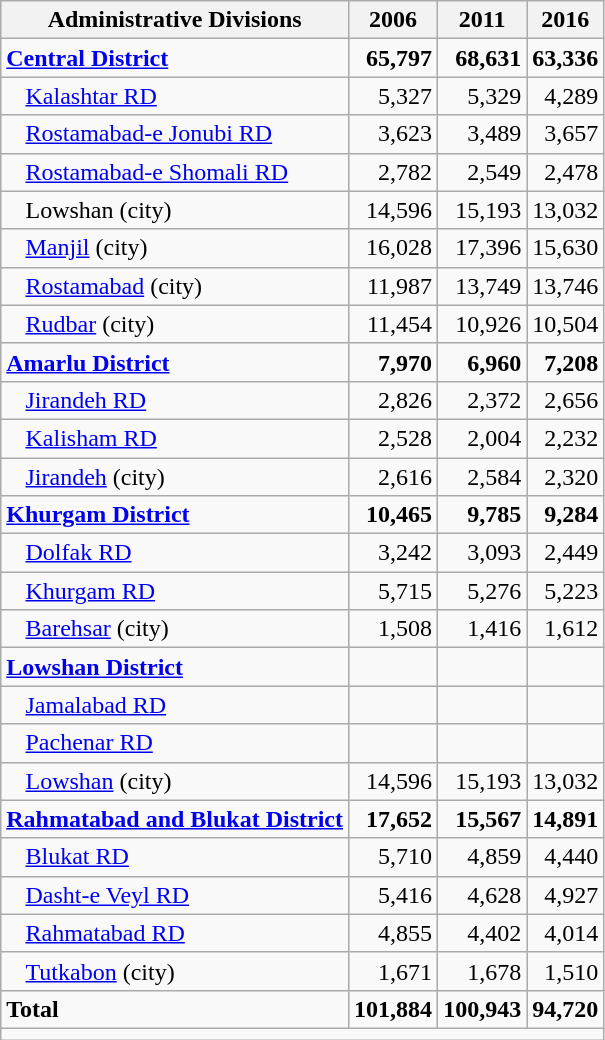<table class="wikitable">
<tr>
<th>Administrative Divisions</th>
<th>2006</th>
<th>2011</th>
<th>2016</th>
</tr>
<tr>
<td><strong><a href='#'>Central District</a></strong></td>
<td style="text-align: right;"><strong>65,797</strong></td>
<td style="text-align: right;"><strong>68,631</strong></td>
<td style="text-align: right;"><strong>63,336</strong></td>
</tr>
<tr>
<td style="padding-left: 1em;"><a href='#'>Kalashtar RD</a></td>
<td style="text-align: right;">5,327</td>
<td style="text-align: right;">5,329</td>
<td style="text-align: right;">4,289</td>
</tr>
<tr>
<td style="padding-left: 1em;"><a href='#'>Rostamabad-e Jonubi RD</a></td>
<td style="text-align: right;">3,623</td>
<td style="text-align: right;">3,489</td>
<td style="text-align: right;">3,657</td>
</tr>
<tr>
<td style="padding-left: 1em;"><a href='#'>Rostamabad-e Shomali RD</a></td>
<td style="text-align: right;">2,782</td>
<td style="text-align: right;">2,549</td>
<td style="text-align: right;">2,478</td>
</tr>
<tr>
<td style="padding-left: 1em;">Lowshan (city)</td>
<td style="text-align: right;">14,596</td>
<td style="text-align: right;">15,193</td>
<td style="text-align: right;">13,032</td>
</tr>
<tr>
<td style="padding-left: 1em;"><a href='#'>Manjil</a> (city)</td>
<td style="text-align: right;">16,028</td>
<td style="text-align: right;">17,396</td>
<td style="text-align: right;">15,630</td>
</tr>
<tr>
<td style="padding-left: 1em;"><a href='#'>Rostamabad</a> (city)</td>
<td style="text-align: right;">11,987</td>
<td style="text-align: right;">13,749</td>
<td style="text-align: right;">13,746</td>
</tr>
<tr>
<td style="padding-left: 1em;"><a href='#'>Rudbar</a> (city)</td>
<td style="text-align: right;">11,454</td>
<td style="text-align: right;">10,926</td>
<td style="text-align: right;">10,504</td>
</tr>
<tr>
<td><strong><a href='#'>Amarlu District</a></strong></td>
<td style="text-align: right;"><strong>7,970</strong></td>
<td style="text-align: right;"><strong>6,960</strong></td>
<td style="text-align: right;"><strong>7,208</strong></td>
</tr>
<tr>
<td style="padding-left: 1em;"><a href='#'>Jirandeh RD</a></td>
<td style="text-align: right;">2,826</td>
<td style="text-align: right;">2,372</td>
<td style="text-align: right;">2,656</td>
</tr>
<tr>
<td style="padding-left: 1em;"><a href='#'>Kalisham RD</a></td>
<td style="text-align: right;">2,528</td>
<td style="text-align: right;">2,004</td>
<td style="text-align: right;">2,232</td>
</tr>
<tr>
<td style="padding-left: 1em;"><a href='#'>Jirandeh</a> (city)</td>
<td style="text-align: right;">2,616</td>
<td style="text-align: right;">2,584</td>
<td style="text-align: right;">2,320</td>
</tr>
<tr>
<td><strong><a href='#'>Khurgam District</a></strong></td>
<td style="text-align: right;"><strong>10,465</strong></td>
<td style="text-align: right;"><strong>9,785</strong></td>
<td style="text-align: right;"><strong>9,284</strong></td>
</tr>
<tr>
<td style="padding-left: 1em;"><a href='#'>Dolfak RD</a></td>
<td style="text-align: right;">3,242</td>
<td style="text-align: right;">3,093</td>
<td style="text-align: right;">2,449</td>
</tr>
<tr>
<td style="padding-left: 1em;"><a href='#'>Khurgam RD</a></td>
<td style="text-align: right;">5,715</td>
<td style="text-align: right;">5,276</td>
<td style="text-align: right;">5,223</td>
</tr>
<tr>
<td style="padding-left: 1em;"><a href='#'>Barehsar</a> (city)</td>
<td style="text-align: right;">1,508</td>
<td style="text-align: right;">1,416</td>
<td style="text-align: right;">1,612</td>
</tr>
<tr>
<td><strong><a href='#'>Lowshan District</a></strong></td>
<td style="text-align: right;"></td>
<td style="text-align: right;"></td>
<td style="text-align: right;"></td>
</tr>
<tr>
<td style="padding-left: 1em;"><a href='#'>Jamalabad RD</a></td>
<td style="text-align: right;"></td>
<td style="text-align: right;"></td>
<td style="text-align: right;"></td>
</tr>
<tr>
<td style="padding-left: 1em;"><a href='#'>Pachenar RD</a></td>
<td style="text-align: right;"></td>
<td style="text-align: right;"></td>
<td style="text-align: right;"></td>
</tr>
<tr>
<td style="padding-left: 1em;"><a href='#'>Lowshan</a> (city)</td>
<td style="text-align: right;">14,596</td>
<td style="text-align: right;">15,193</td>
<td style="text-align: right;">13,032</td>
</tr>
<tr>
<td><strong><a href='#'>Rahmatabad and Blukat District</a></strong></td>
<td style="text-align: right;"><strong>17,652</strong></td>
<td style="text-align: right;"><strong>15,567</strong></td>
<td style="text-align: right;"><strong>14,891</strong></td>
</tr>
<tr>
<td style="padding-left: 1em;"><a href='#'>Blukat RD</a></td>
<td style="text-align: right;">5,710</td>
<td style="text-align: right;">4,859</td>
<td style="text-align: right;">4,440</td>
</tr>
<tr>
<td style="padding-left: 1em;"><a href='#'>Dasht-e Veyl RD</a></td>
<td style="text-align: right;">5,416</td>
<td style="text-align: right;">4,628</td>
<td style="text-align: right;">4,927</td>
</tr>
<tr>
<td style="padding-left: 1em;"><a href='#'>Rahmatabad RD</a></td>
<td style="text-align: right;">4,855</td>
<td style="text-align: right;">4,402</td>
<td style="text-align: right;">4,014</td>
</tr>
<tr>
<td style="padding-left: 1em;"><a href='#'>Tutkabon</a> (city)</td>
<td style="text-align: right;">1,671</td>
<td style="text-align: right;">1,678</td>
<td style="text-align: right;">1,510</td>
</tr>
<tr>
<td><strong>Total</strong></td>
<td style="text-align: right;"><strong>101,884</strong></td>
<td style="text-align: right;"><strong>100,943</strong></td>
<td style="text-align: right;"><strong>94,720</strong></td>
</tr>
<tr>
<td colspan=4></td>
</tr>
</table>
